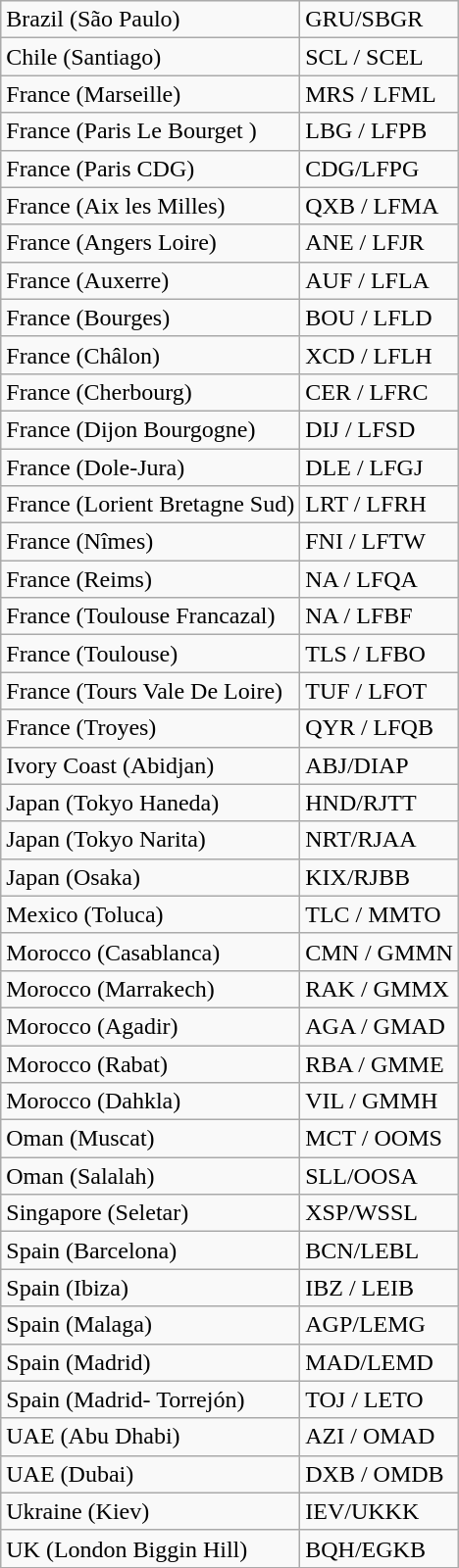<table class="wikitable">
<tr>
<td>Brazil (São Paulo)</td>
<td>GRU/SBGR</td>
</tr>
<tr>
<td>Chile (Santiago)</td>
<td>SCL / SCEL</td>
</tr>
<tr>
<td>France (Marseille)</td>
<td>MRS / LFML</td>
</tr>
<tr>
<td>France (Paris Le Bourget )</td>
<td>LBG / LFPB</td>
</tr>
<tr>
<td>France (Paris CDG)</td>
<td>CDG/LFPG</td>
</tr>
<tr>
<td>France (Aix les Milles)</td>
<td>QXB / LFMA</td>
</tr>
<tr>
<td>France (Angers Loire)</td>
<td>ANE / LFJR</td>
</tr>
<tr>
<td>France (Auxerre)</td>
<td>AUF / LFLA</td>
</tr>
<tr>
<td>France (Bourges)</td>
<td>BOU / LFLD</td>
</tr>
<tr>
<td>France (Châlon)</td>
<td>XCD / LFLH</td>
</tr>
<tr>
<td>France (Cherbourg)</td>
<td>CER / LFRC</td>
</tr>
<tr>
<td>France (Dijon Bourgogne)</td>
<td>DIJ / LFSD</td>
</tr>
<tr>
<td>France (Dole-Jura)</td>
<td>DLE / LFGJ</td>
</tr>
<tr>
<td>France (Lorient Bretagne Sud)</td>
<td>LRT / LFRH</td>
</tr>
<tr>
<td>France (Nîmes)</td>
<td>FNI / LFTW</td>
</tr>
<tr>
<td>France (Reims)</td>
<td>NA / LFQA</td>
</tr>
<tr>
<td>France (Toulouse Francazal)</td>
<td>NA / LFBF</td>
</tr>
<tr>
<td>France (Toulouse)</td>
<td>TLS / LFBO</td>
</tr>
<tr>
<td>France (Tours Vale De Loire)</td>
<td>TUF / LFOT</td>
</tr>
<tr>
<td>France (Troyes)</td>
<td>QYR / LFQB</td>
</tr>
<tr>
<td>Ivory Coast (Abidjan)</td>
<td>ABJ/DIAP</td>
</tr>
<tr>
<td>Japan (Tokyo Haneda)</td>
<td>HND/RJTT</td>
</tr>
<tr>
<td>Japan (Tokyo Narita)</td>
<td>NRT/RJAA</td>
</tr>
<tr>
<td>Japan (Osaka)</td>
<td>KIX/RJBB</td>
</tr>
<tr>
<td>Mexico (Toluca)</td>
<td>TLC / MMTO</td>
</tr>
<tr>
<td>Morocco (Casablanca)</td>
<td>CMN / GMMN</td>
</tr>
<tr>
<td>Morocco (Marrakech)</td>
<td>RAK / GMMX</td>
</tr>
<tr>
<td>Morocco (Agadir)</td>
<td>AGA / GMAD</td>
</tr>
<tr>
<td>Morocco (Rabat)</td>
<td>RBA / GMME</td>
</tr>
<tr>
<td>Morocco (Dahkla)</td>
<td>VIL / GMMH</td>
</tr>
<tr>
<td>Oman (Muscat)</td>
<td>MCT / OOMS</td>
</tr>
<tr>
<td>Oman (Salalah)</td>
<td>SLL/OOSA</td>
</tr>
<tr>
<td>Singapore (Seletar)</td>
<td>XSP/WSSL</td>
</tr>
<tr>
<td>Spain (Barcelona)</td>
<td>BCN/LEBL</td>
</tr>
<tr>
<td>Spain (Ibiza)</td>
<td>IBZ / LEIB</td>
</tr>
<tr>
<td>Spain (Malaga)</td>
<td>AGP/LEMG</td>
</tr>
<tr>
<td>Spain (Madrid)</td>
<td>MAD/LEMD</td>
</tr>
<tr>
<td>Spain (Madrid- Torrejón)</td>
<td>TOJ / LETO</td>
</tr>
<tr>
<td>UAE (Abu Dhabi)</td>
<td>AZI / OMAD</td>
</tr>
<tr>
<td>UAE (Dubai)</td>
<td>DXB / OMDB</td>
</tr>
<tr>
<td>Ukraine (Kiev)</td>
<td>IEV/UKKK</td>
</tr>
<tr>
<td>UK (London Biggin Hill)</td>
<td>BQH/EGKB</td>
</tr>
</table>
